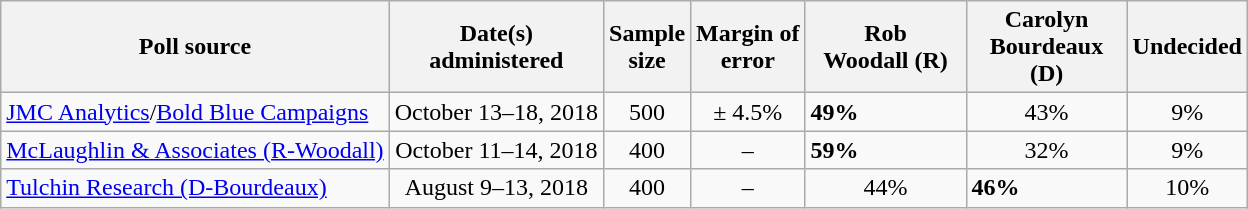<table class="wikitable">
<tr>
<th>Poll source</th>
<th>Date(s)<br>administered</th>
<th>Sample<br>size</th>
<th>Margin of<br>error</th>
<th style="width:100px;">Rob<br>Woodall (R)</th>
<th style="width:100px;">Carolyn<br>Bourdeaux (D)</th>
<th>Undecided</th>
</tr>
<tr>
<td><a href='#'>JMC Analytics</a>/<a href='#'>Bold Blue Campaigns</a></td>
<td align=center>October 13–18, 2018</td>
<td align=center>500</td>
<td align=center>± 4.5%</td>
<td><strong>49%</strong></td>
<td align=center>43%</td>
<td align=center>9%</td>
</tr>
<tr>
<td><a href='#'>McLaughlin & Associates (R-Woodall)</a></td>
<td align=center>October 11–14, 2018</td>
<td align=center>400</td>
<td align=center>–</td>
<td><strong>59%</strong></td>
<td align=center>32%</td>
<td align=center>9%</td>
</tr>
<tr>
<td><a href='#'>Tulchin Research (D-Bourdeaux)</a></td>
<td align=center>August 9–13, 2018</td>
<td align=center>400</td>
<td align=center>–</td>
<td align=center>44%</td>
<td><strong>46%</strong></td>
<td align=center>10%</td>
</tr>
</table>
